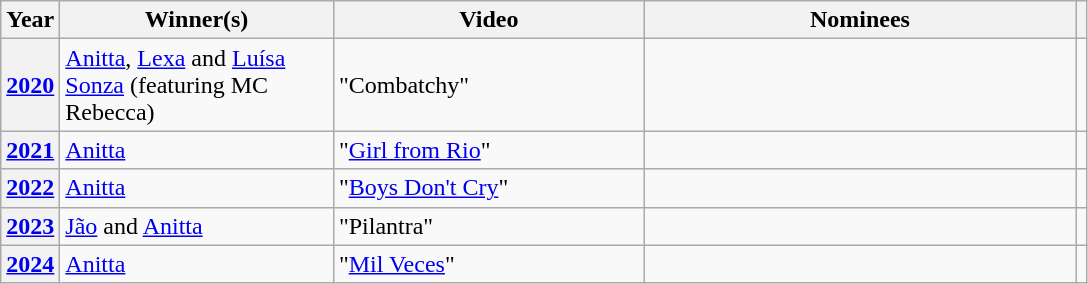<table class="wikitable sortable">
<tr>
<th scope="col">Year</th>
<th scope="col" style="width:175px;">Winner(s)</th>
<th scope="col" style="width:200px;">Video</th>
<th scope="col" style="width:280px;">Nominees</th>
<th scope="col" class="unsortable"></th>
</tr>
<tr>
<th scope="row"><a href='#'>2020</a></th>
<td><a href='#'>Anitta</a>, <a href='#'>Lexa</a> and <a href='#'>Luísa Sonza</a> (featuring MC Rebecca)</td>
<td>"Combatchy"</td>
<td></td>
<td></td>
</tr>
<tr>
<th scope="row"><a href='#'>2021</a></th>
<td><a href='#'>Anitta</a></td>
<td>"<a href='#'>Girl from Rio</a>"</td>
<td></td>
<td></td>
</tr>
<tr>
<th scope="row"><a href='#'>2022</a></th>
<td><a href='#'>Anitta</a></td>
<td>"<a href='#'>Boys Don't Cry</a>"</td>
<td></td>
<td></td>
</tr>
<tr>
<th scope="row"><a href='#'>2023</a></th>
<td><a href='#'>Jão</a> and <a href='#'>Anitta</a></td>
<td>"Pilantra"</td>
<td></td>
<td></td>
</tr>
<tr>
<th scope="row"><a href='#'>2024</a></th>
<td><a href='#'>Anitta</a></td>
<td>"<a href='#'>Mil Veces</a>"</td>
<td></td>
<td></td>
</tr>
</table>
